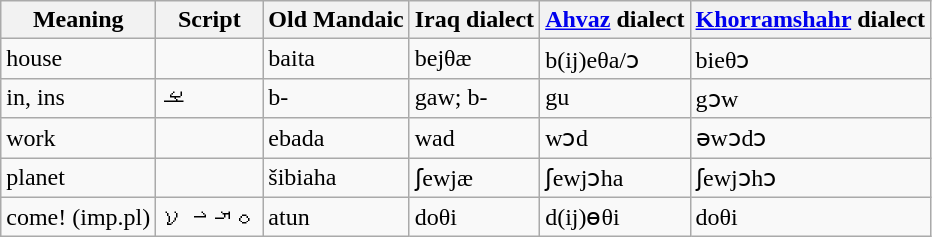<table class="wikitable">
<tr>
<th>Meaning</th>
<th>Script</th>
<th>Old Mandaic</th>
<th>Iraq dialect</th>
<th><a href='#'>Ahvaz</a> dialect</th>
<th><a href='#'>Khorramshahr</a> dialect</th>
</tr>
<tr>
<td>house</td>
<td></td>
<td>baita</td>
<td>bejθæ</td>
<td>b(ij)eθa/ɔ</td>
<td>bieθɔ</td>
</tr>
<tr>
<td>in, ins</td>
<td>ࡁ</td>
<td>b-</td>
<td>gaw; b-</td>
<td>gu</td>
<td>gɔw</td>
</tr>
<tr>
<td>work</td>
<td></td>
<td>ebada</td>
<td>wad</td>
<td>wɔd</td>
<td>əwɔdɔ</td>
</tr>
<tr>
<td>planet</td>
<td></td>
<td>šibiaha</td>
<td>ʃewjæ</td>
<td>ʃewjɔha</td>
<td>ʃewjɔhɔ</td>
</tr>
<tr>
<td>come! (imp.pl)</td>
<td>ࡀࡕࡅࡍ</td>
<td>atun</td>
<td>doθi</td>
<td>d(ij)ɵθi</td>
<td>doθi</td>
</tr>
</table>
